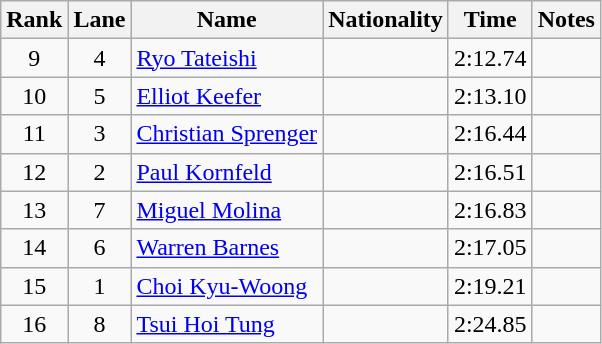<table class="wikitable sortable" style="text-align:center">
<tr>
<th>Rank</th>
<th>Lane</th>
<th>Name</th>
<th>Nationality</th>
<th>Time</th>
<th>Notes</th>
</tr>
<tr>
<td>9</td>
<td>4</td>
<td align=left><a href='#'>Ryo Tateishi</a></td>
<td align=left></td>
<td>2:12.74</td>
<td></td>
</tr>
<tr>
<td>10</td>
<td>5</td>
<td align=left><a href='#'>Elliot Keefer</a></td>
<td align=left></td>
<td>2:13.10</td>
<td></td>
</tr>
<tr>
<td>11</td>
<td>3</td>
<td align=left><a href='#'>Christian Sprenger</a></td>
<td align=left></td>
<td>2:16.44</td>
<td></td>
</tr>
<tr>
<td>12</td>
<td>2</td>
<td align=left><a href='#'>Paul Kornfeld</a></td>
<td align=left></td>
<td>2:16.51</td>
<td></td>
</tr>
<tr>
<td>13</td>
<td>7</td>
<td align=left><a href='#'>Miguel Molina</a></td>
<td align=left></td>
<td>2:16.83</td>
<td></td>
</tr>
<tr>
<td>14</td>
<td>6</td>
<td align=left><a href='#'>Warren Barnes</a></td>
<td align=left></td>
<td>2:17.05</td>
<td></td>
</tr>
<tr>
<td>15</td>
<td>1</td>
<td align=left><a href='#'>Choi Kyu-Woong</a></td>
<td align=left></td>
<td>2:19.21</td>
<td></td>
</tr>
<tr>
<td>16</td>
<td>8</td>
<td align=left><a href='#'>Tsui Hoi Tung</a></td>
<td align=left></td>
<td>2:24.85</td>
<td></td>
</tr>
</table>
